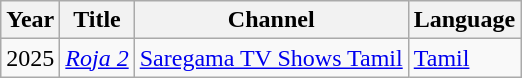<table class="wikitable sortable">
<tr>
<th>Year</th>
<th>Title</th>
<th>Channel</th>
<th>Language</th>
</tr>
<tr>
<td>2025</td>
<td><em><a href='#'>Roja 2</a></em></td>
<td><a href='#'>Saregama TV Shows Tamil</a></td>
<td><a href='#'>Tamil</a></td>
</tr>
</table>
